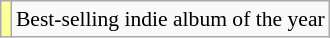<table class="wikitable plainrowheaders" style="font-size:90%;">
<tr>
<td bgcolor=#FFFF99 align=center></td>
<td>Best-selling indie album of the year</td>
</tr>
</table>
